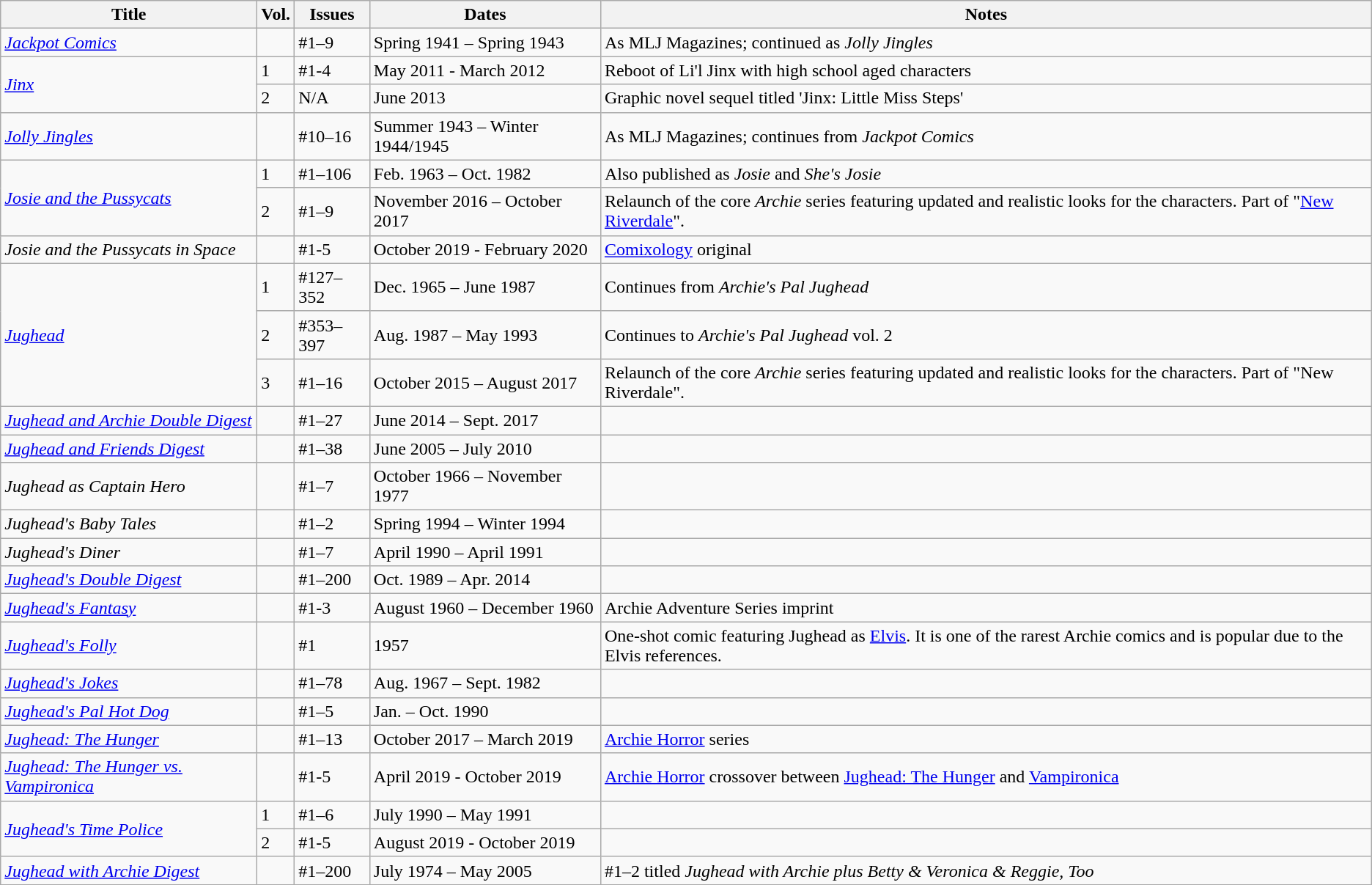<table class="wikitable sortable">
<tr>
<th>Title</th>
<th>Vol.</th>
<th>Issues</th>
<th>Dates</th>
<th>Notes</th>
</tr>
<tr>
<td><em><a href='#'>Jackpot Comics</a></em></td>
<td></td>
<td>#1–9</td>
<td>Spring 1941 – Spring 1943</td>
<td>As MLJ Magazines; continued as <em>Jolly Jingles</em></td>
</tr>
<tr>
<td rowspan="2"><em><a href='#'>Jinx</a></em></td>
<td>1</td>
<td>#1-4</td>
<td>May 2011 - March 2012</td>
<td>Reboot of Li'l Jinx with high school aged characters</td>
</tr>
<tr>
<td>2</td>
<td>N/A</td>
<td>June 2013</td>
<td>Graphic novel sequel titled 'Jinx: Little Miss Steps'</td>
</tr>
<tr>
<td><em><a href='#'>Jolly Jingles</a></em></td>
<td></td>
<td>#10–16</td>
<td>Summer 1943 – Winter 1944/1945</td>
<td>As MLJ Magazines; continues from <em>Jackpot Comics</em></td>
</tr>
<tr>
<td rowspan="2"><em><a href='#'>Josie and the Pussycats</a></em></td>
<td>1</td>
<td>#1–106</td>
<td>Feb. 1963 – Oct. 1982</td>
<td>Also published as <em>Josie</em> and <em>She's Josie</em></td>
</tr>
<tr>
<td>2</td>
<td>#1–9</td>
<td>November 2016 – October 2017</td>
<td>Relaunch of the core <em>Archie</em> series featuring updated and realistic looks for the characters. Part of "<a href='#'>New Riverdale</a>".</td>
</tr>
<tr>
<td><em>Josie and the Pussycats in Space</em></td>
<td></td>
<td>#1-5</td>
<td>October 2019 - February 2020</td>
<td><a href='#'>Comixology</a> original</td>
</tr>
<tr>
<td rowspan="3"><em><a href='#'>Jughead</a></em></td>
<td>1</td>
<td>#127–352</td>
<td>Dec. 1965 – June 1987</td>
<td>Continues from <em>Archie's Pal Jughead</em></td>
</tr>
<tr>
<td>2</td>
<td>#353–397</td>
<td>Aug. 1987 – May 1993</td>
<td>Continues to <em>Archie's Pal Jughead</em> vol. 2</td>
</tr>
<tr>
<td>3</td>
<td>#1–16</td>
<td>October 2015 – August 2017</td>
<td>Relaunch of the core <em>Archie</em> series featuring updated and realistic looks for the characters. Part of "New Riverdale".</td>
</tr>
<tr>
<td><em><a href='#'>Jughead and Archie Double Digest</a></em></td>
<td></td>
<td>#1–27</td>
<td>June 2014 – Sept. 2017</td>
<td></td>
</tr>
<tr>
<td><em><a href='#'>Jughead and Friends Digest</a></em></td>
<td></td>
<td>#1–38</td>
<td>June 2005 – July 2010</td>
<td></td>
</tr>
<tr>
<td><em>Jughead as Captain Hero</em></td>
<td></td>
<td>#1–7</td>
<td>October 1966 – November 1977</td>
<td></td>
</tr>
<tr>
<td><em>Jughead's Baby Tales</em></td>
<td></td>
<td>#1–2</td>
<td>Spring 1994 – Winter 1994</td>
<td></td>
</tr>
<tr>
<td><em>Jughead's Diner</em></td>
<td></td>
<td>#1–7</td>
<td>April 1990 – April 1991</td>
<td></td>
</tr>
<tr>
<td><em><a href='#'>Jughead's Double Digest</a></em></td>
<td></td>
<td>#1–200</td>
<td>Oct. 1989 – Apr. 2014</td>
<td></td>
</tr>
<tr>
<td><em><a href='#'>Jughead's Fantasy</a></em></td>
<td></td>
<td>#1-3</td>
<td>August 1960 – December 1960</td>
<td>Archie Adventure Series imprint</td>
</tr>
<tr>
<td><em><a href='#'>Jughead's Folly</a></em></td>
<td></td>
<td>#1</td>
<td>1957</td>
<td>One-shot comic featuring Jughead as <a href='#'>Elvis</a>. It is one of the rarest Archie comics and is popular due to the Elvis references.</td>
</tr>
<tr>
<td><em><a href='#'>Jughead's Jokes</a></em></td>
<td></td>
<td>#1–78</td>
<td>Aug. 1967 – Sept. 1982</td>
<td></td>
</tr>
<tr>
<td><em><a href='#'>Jughead's Pal Hot Dog</a></em></td>
<td></td>
<td>#1–5</td>
<td>Jan. – Oct. 1990</td>
<td></td>
</tr>
<tr>
<td><em><a href='#'>Jughead: The Hunger</a></em></td>
<td></td>
<td>#1–13</td>
<td>October 2017 – March 2019</td>
<td><a href='#'>Archie Horror</a> series</td>
</tr>
<tr>
<td><em><a href='#'>Jughead: The Hunger vs. Vampironica</a></em></td>
<td></td>
<td>#1-5</td>
<td>April 2019 - October 2019</td>
<td><a href='#'>Archie Horror</a> crossover between <a href='#'>Jughead: The Hunger</a> and <a href='#'>Vampironica</a></td>
</tr>
<tr>
<td rowspan="2"><em><a href='#'>Jughead's Time Police</a></em></td>
<td>1</td>
<td>#1–6</td>
<td>July 1990 – May 1991</td>
<td></td>
</tr>
<tr>
<td>2</td>
<td>#1-5</td>
<td>August 2019 - October 2019</td>
<td></td>
</tr>
<tr>
<td><em><a href='#'>Jughead with Archie Digest</a></em></td>
<td></td>
<td>#1–200</td>
<td>July 1974 – May 2005</td>
<td>#1–2 titled <em>Jughead with Archie plus Betty & Veronica & Reggie, Too</em></td>
</tr>
<tr>
</tr>
</table>
